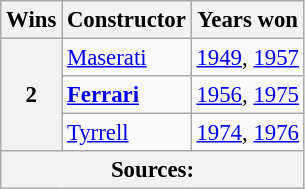<table class="wikitable" style="font-size: 95%;">
<tr>
<th>Wins</th>
<th>Constructor</th>
<th>Years won</th>
</tr>
<tr>
<th rowspan="3">2</th>
<td> <a href='#'>Maserati</a></td>
<td><span><a href='#'>1949</a>, <a href='#'>1957</a></span></td>
</tr>
<tr>
<td><strong> <a href='#'>Ferrari</a></strong></td>
<td><span><a href='#'>1956</a></span>, <a href='#'>1975</a></td>
</tr>
<tr>
<td> <a href='#'>Tyrrell</a></td>
<td><a href='#'>1974</a>, <a href='#'>1976</a></td>
</tr>
<tr>
<th colspan="3">Sources:</th>
</tr>
</table>
